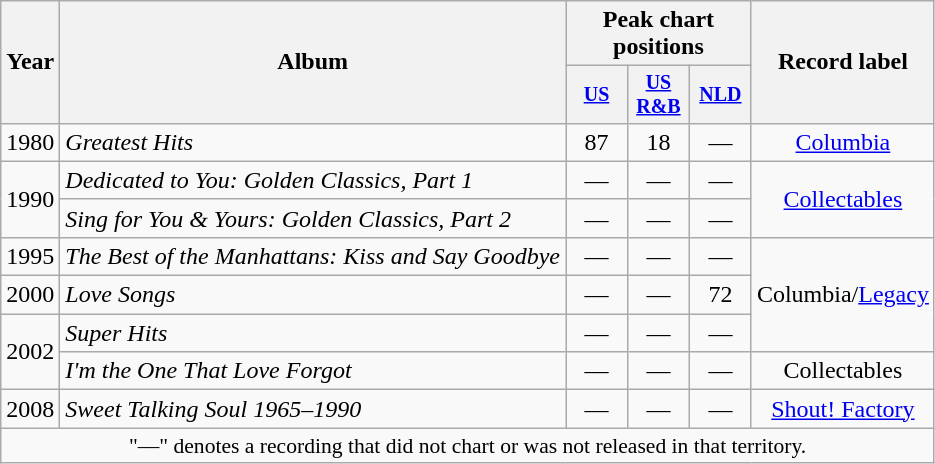<table class="wikitable" style="text-align:center;">
<tr>
<th rowspan="2">Year</th>
<th rowspan="2">Album</th>
<th colspan="3">Peak chart positions</th>
<th rowspan="2">Record label</th>
</tr>
<tr style="font-size:smaller;">
<th width="35"><a href='#'>US</a><br></th>
<th width="35"><a href='#'>US<br>R&B</a><br></th>
<th width="35"><a href='#'>NLD</a><br></th>
</tr>
<tr>
<td>1980</td>
<td style="text-align:left;"><em>Greatest Hits</em></td>
<td>87</td>
<td>18</td>
<td>—</td>
<td><a href='#'>Columbia</a></td>
</tr>
<tr>
<td rowspan="2">1990</td>
<td style="text-align:left;"><em>Dedicated to You: Golden Classics, Part 1</em></td>
<td>—</td>
<td>—</td>
<td>—</td>
<td rowspan="2"><a href='#'>Collectables</a></td>
</tr>
<tr>
<td style="text-align:left;"><em>Sing for You & Yours: Golden Classics, Part 2</em></td>
<td>—</td>
<td>—</td>
<td>—</td>
</tr>
<tr>
<td>1995</td>
<td style="text-align:left;"><em>The Best of the Manhattans: Kiss and Say Goodbye</em></td>
<td>—</td>
<td>—</td>
<td>—</td>
<td rowspan="3">Columbia/<a href='#'>Legacy</a></td>
</tr>
<tr>
<td>2000</td>
<td style="text-align:left;"><em>Love Songs</em></td>
<td>—</td>
<td>—</td>
<td>72</td>
</tr>
<tr>
<td rowspan="2">2002</td>
<td style="text-align:left;"><em>Super Hits</em></td>
<td>—</td>
<td>—</td>
<td>—</td>
</tr>
<tr>
<td style="text-align:left;"><em>I'm the One That Love Forgot</em></td>
<td>—</td>
<td>—</td>
<td>—</td>
<td>Collectables</td>
</tr>
<tr>
<td>2008</td>
<td style="text-align:left;"><em>Sweet Talking Soul 1965–1990</em></td>
<td>—</td>
<td>—</td>
<td>—</td>
<td><a href='#'>Shout! Factory</a></td>
</tr>
<tr>
<td colspan="15" style="font-size:90%">"—" denotes a recording that did not chart or was not released in that territory.</td>
</tr>
</table>
